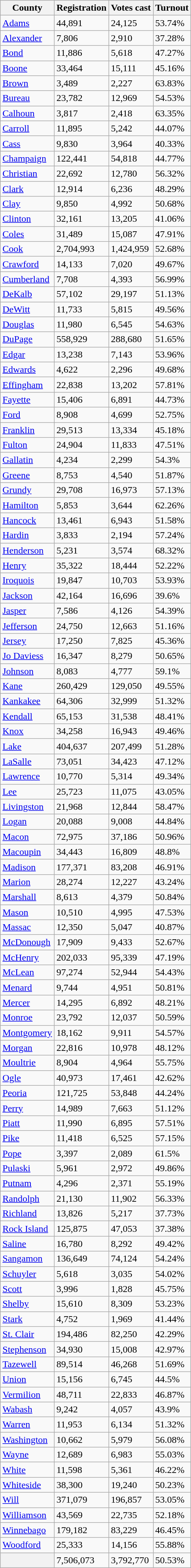<table class="wikitable collapsible collapsed sortable">
<tr>
<th>County</th>
<th>Registration</th>
<th>Votes cast</th>
<th>Turnout</th>
</tr>
<tr>
<td><a href='#'>Adams</a></td>
<td>44,891</td>
<td>24,125</td>
<td>53.74%</td>
</tr>
<tr>
<td><a href='#'>Alexander</a></td>
<td>7,806</td>
<td>2,910</td>
<td>37.28%</td>
</tr>
<tr>
<td><a href='#'>Bond</a></td>
<td>11,886</td>
<td>5,618</td>
<td>47.27%</td>
</tr>
<tr>
<td><a href='#'>Boone</a></td>
<td>33,464</td>
<td>15,111</td>
<td>45.16%</td>
</tr>
<tr>
<td><a href='#'>Brown</a></td>
<td>3,489</td>
<td>2,227</td>
<td>63.83%</td>
</tr>
<tr>
<td><a href='#'>Bureau</a></td>
<td>23,782</td>
<td>12,969</td>
<td>54.53%</td>
</tr>
<tr>
<td><a href='#'>Calhoun</a></td>
<td>3,817</td>
<td>2,418</td>
<td>63.35%</td>
</tr>
<tr>
<td><a href='#'>Carroll</a></td>
<td>11,895</td>
<td>5,242</td>
<td>44.07%</td>
</tr>
<tr>
<td><a href='#'>Cass</a></td>
<td>9,830</td>
<td>3,964</td>
<td>40.33%</td>
</tr>
<tr>
<td><a href='#'>Champaign</a></td>
<td>122,441</td>
<td>54,818</td>
<td>44.77%</td>
</tr>
<tr>
<td><a href='#'>Christian</a></td>
<td>22,692</td>
<td>12,780</td>
<td>56.32%</td>
</tr>
<tr>
<td><a href='#'>Clark</a></td>
<td>12,914</td>
<td>6,236</td>
<td>48.29%</td>
</tr>
<tr>
<td><a href='#'>Clay</a></td>
<td>9,850</td>
<td>4,992</td>
<td>50.68%</td>
</tr>
<tr>
<td><a href='#'>Clinton</a></td>
<td>32,161</td>
<td>13,205</td>
<td>41.06%</td>
</tr>
<tr>
<td><a href='#'>Coles</a></td>
<td>31,489</td>
<td>15,087</td>
<td>47.91%</td>
</tr>
<tr>
<td><a href='#'>Cook</a></td>
<td>2,704,993</td>
<td>1,424,959</td>
<td>52.68%</td>
</tr>
<tr>
<td><a href='#'>Crawford</a></td>
<td>14,133</td>
<td>7,020</td>
<td>49.67%</td>
</tr>
<tr>
<td><a href='#'>Cumberland</a></td>
<td>7,708</td>
<td>4,393</td>
<td>56.99%</td>
</tr>
<tr>
<td><a href='#'>DeKalb</a></td>
<td>57,102</td>
<td>29,197</td>
<td>51.13%</td>
</tr>
<tr>
<td><a href='#'>DeWitt</a></td>
<td>11,733</td>
<td>5,815</td>
<td>49.56%</td>
</tr>
<tr>
<td><a href='#'>Douglas</a></td>
<td>11,980</td>
<td>6,545</td>
<td>54.63%</td>
</tr>
<tr>
<td><a href='#'>DuPage</a></td>
<td>558,929</td>
<td>288,680</td>
<td>51.65%</td>
</tr>
<tr>
<td><a href='#'>Edgar</a></td>
<td>13,238</td>
<td>7,143</td>
<td>53.96%</td>
</tr>
<tr>
<td><a href='#'>Edwards</a></td>
<td>4,622</td>
<td>2,296</td>
<td>49.68%</td>
</tr>
<tr>
<td><a href='#'>Effingham</a></td>
<td>22,838</td>
<td>13,202</td>
<td>57.81%</td>
</tr>
<tr>
<td><a href='#'>Fayette</a></td>
<td>15,406</td>
<td>6,891</td>
<td>44.73%</td>
</tr>
<tr>
<td><a href='#'>Ford</a></td>
<td>8,908</td>
<td>4,699</td>
<td>52.75%</td>
</tr>
<tr>
<td><a href='#'>Franklin</a></td>
<td>29,513</td>
<td>13,334</td>
<td>45.18%</td>
</tr>
<tr>
<td><a href='#'>Fulton</a></td>
<td>24,904</td>
<td>11,833</td>
<td>47.51%</td>
</tr>
<tr>
<td><a href='#'>Gallatin</a></td>
<td>4,234</td>
<td>2,299</td>
<td>54.3%</td>
</tr>
<tr>
<td><a href='#'>Greene</a></td>
<td>8,753</td>
<td>4,540</td>
<td>51.87%</td>
</tr>
<tr>
<td><a href='#'>Grundy</a></td>
<td>29,708</td>
<td>16,973</td>
<td>57.13%</td>
</tr>
<tr>
<td><a href='#'>Hamilton</a></td>
<td>5,853</td>
<td>3,644</td>
<td>62.26%</td>
</tr>
<tr>
<td><a href='#'>Hancock</a></td>
<td>13,461</td>
<td>6,943</td>
<td>51.58%</td>
</tr>
<tr>
<td><a href='#'>Hardin</a></td>
<td>3,833</td>
<td>2,194</td>
<td>57.24%</td>
</tr>
<tr>
<td><a href='#'>Henderson</a></td>
<td>5,231</td>
<td>3,574</td>
<td>68.32%</td>
</tr>
<tr>
<td><a href='#'>Henry</a></td>
<td>35,322</td>
<td>18,444</td>
<td>52.22%</td>
</tr>
<tr>
<td><a href='#'>Iroquois</a></td>
<td>19,847</td>
<td>10,703</td>
<td>53.93%</td>
</tr>
<tr>
<td><a href='#'>Jackson</a></td>
<td>42,164</td>
<td>16,696</td>
<td>39.6%</td>
</tr>
<tr>
<td><a href='#'>Jasper</a></td>
<td>7,586</td>
<td>4,126</td>
<td>54.39%</td>
</tr>
<tr>
<td><a href='#'>Jefferson</a></td>
<td>24,750</td>
<td>12,663</td>
<td>51.16%</td>
</tr>
<tr>
<td><a href='#'>Jersey</a></td>
<td>17,250</td>
<td>7,825</td>
<td>45.36%</td>
</tr>
<tr>
<td><a href='#'>Jo Daviess</a></td>
<td>16,347</td>
<td>8,279</td>
<td>50.65%</td>
</tr>
<tr>
<td><a href='#'>Johnson</a></td>
<td>8,083</td>
<td>4,777</td>
<td>59.1%</td>
</tr>
<tr>
<td><a href='#'>Kane</a></td>
<td>260,429</td>
<td>129,050</td>
<td>49.55%</td>
</tr>
<tr>
<td><a href='#'>Kankakee</a></td>
<td>64,306</td>
<td>32,999</td>
<td>51.32%</td>
</tr>
<tr>
<td><a href='#'>Kendall</a></td>
<td>65,153</td>
<td>31,538</td>
<td>48.41%</td>
</tr>
<tr>
<td><a href='#'>Knox</a></td>
<td>34,258</td>
<td>16,943</td>
<td>49.46%</td>
</tr>
<tr>
<td><a href='#'>Lake</a></td>
<td>404,637</td>
<td>207,499</td>
<td>51.28%</td>
</tr>
<tr>
<td><a href='#'>LaSalle</a></td>
<td>73,051</td>
<td>34,423</td>
<td>47.12%</td>
</tr>
<tr>
<td><a href='#'>Lawrence</a></td>
<td>10,770</td>
<td>5,314</td>
<td>49.34%</td>
</tr>
<tr>
<td><a href='#'>Lee</a></td>
<td>25,723</td>
<td>11,075</td>
<td>43.05%</td>
</tr>
<tr>
<td><a href='#'>Livingston</a></td>
<td>21,968</td>
<td>12,844</td>
<td>58.47%</td>
</tr>
<tr>
<td><a href='#'>Logan</a></td>
<td>20,088</td>
<td>9,008</td>
<td>44.84%</td>
</tr>
<tr>
<td><a href='#'>Macon</a></td>
<td>72,975</td>
<td>37,186</td>
<td>50.96%</td>
</tr>
<tr>
<td><a href='#'>Macoupin</a></td>
<td>34,443</td>
<td>16,809</td>
<td>48.8%</td>
</tr>
<tr>
<td><a href='#'>Madison</a></td>
<td>177,371</td>
<td>83,208</td>
<td>46.91%</td>
</tr>
<tr>
<td><a href='#'>Marion</a></td>
<td>28,274</td>
<td>12,227</td>
<td>43.24%</td>
</tr>
<tr>
<td><a href='#'>Marshall</a></td>
<td>8,613</td>
<td>4,379</td>
<td>50.84%</td>
</tr>
<tr>
<td><a href='#'>Mason</a></td>
<td>10,510</td>
<td>4,995</td>
<td>47.53%</td>
</tr>
<tr>
<td><a href='#'>Massac</a></td>
<td>12,350</td>
<td>5,047</td>
<td>40.87%</td>
</tr>
<tr>
<td><a href='#'>McDonough</a></td>
<td>17,909</td>
<td>9,433</td>
<td>52.67%</td>
</tr>
<tr>
<td><a href='#'>McHenry</a></td>
<td>202,033</td>
<td>95,339</td>
<td>47.19%</td>
</tr>
<tr>
<td><a href='#'>McLean</a></td>
<td>97,274</td>
<td>52,944</td>
<td>54.43%</td>
</tr>
<tr>
<td><a href='#'>Menard</a></td>
<td>9,744</td>
<td>4,951</td>
<td>50.81%</td>
</tr>
<tr>
<td><a href='#'>Mercer</a></td>
<td>14,295</td>
<td>6,892</td>
<td>48.21%</td>
</tr>
<tr>
<td><a href='#'>Monroe</a></td>
<td>23,792</td>
<td>12,037</td>
<td>50.59%</td>
</tr>
<tr>
<td><a href='#'>Montgomery</a></td>
<td>18,162</td>
<td>9,911</td>
<td>54.57%</td>
</tr>
<tr>
<td><a href='#'>Morgan</a></td>
<td>22,816</td>
<td>10,978</td>
<td>48.12%</td>
</tr>
<tr>
<td><a href='#'>Moultrie</a></td>
<td>8,904</td>
<td>4,964</td>
<td>55.75%</td>
</tr>
<tr>
<td><a href='#'>Ogle</a></td>
<td>40,973</td>
<td>17,461</td>
<td>42.62%</td>
</tr>
<tr>
<td><a href='#'>Peoria</a></td>
<td>121,725</td>
<td>53,848</td>
<td>44.24%</td>
</tr>
<tr>
<td><a href='#'>Perry</a></td>
<td>14,989</td>
<td>7,663</td>
<td>51.12%</td>
</tr>
<tr>
<td><a href='#'>Piatt</a></td>
<td>11,990</td>
<td>6,895</td>
<td>57.51%</td>
</tr>
<tr>
<td><a href='#'>Pike</a></td>
<td>11,418</td>
<td>6,525</td>
<td>57.15%</td>
</tr>
<tr>
<td><a href='#'>Pope</a></td>
<td>3,397</td>
<td>2,089</td>
<td>61.5%</td>
</tr>
<tr>
<td><a href='#'>Pulaski</a></td>
<td>5,961</td>
<td>2,972</td>
<td>49.86%</td>
</tr>
<tr>
<td><a href='#'>Putnam</a></td>
<td>4,296</td>
<td>2,371</td>
<td>55.19%</td>
</tr>
<tr>
<td><a href='#'>Randolph</a></td>
<td>21,130</td>
<td>11,902</td>
<td>56.33%</td>
</tr>
<tr>
<td><a href='#'>Richland</a></td>
<td>13,826</td>
<td>5,217</td>
<td>37.73%</td>
</tr>
<tr>
<td><a href='#'>Rock Island</a></td>
<td>125,875</td>
<td>47,053</td>
<td>37.38%</td>
</tr>
<tr>
<td><a href='#'>Saline</a></td>
<td>16,780</td>
<td>8,292</td>
<td>49.42%</td>
</tr>
<tr>
<td><a href='#'>Sangamon</a></td>
<td>136,649</td>
<td>74,124</td>
<td>54.24%</td>
</tr>
<tr>
<td><a href='#'>Schuyler</a></td>
<td>5,618</td>
<td>3,035</td>
<td>54.02%</td>
</tr>
<tr>
<td><a href='#'>Scott</a></td>
<td>3,996</td>
<td>1,828</td>
<td>45.75%</td>
</tr>
<tr>
<td><a href='#'>Shelby</a></td>
<td>15,610</td>
<td>8,309</td>
<td>53.23%</td>
</tr>
<tr>
<td><a href='#'>Stark</a></td>
<td>4,752</td>
<td>1,969</td>
<td>41.44%</td>
</tr>
<tr>
<td><a href='#'>St. Clair</a></td>
<td>194,486</td>
<td>82,250</td>
<td>42.29%</td>
</tr>
<tr>
<td><a href='#'>Stephenson</a></td>
<td>34,930</td>
<td>15,008</td>
<td>42.97%</td>
</tr>
<tr>
<td><a href='#'>Tazewell</a></td>
<td>89,514</td>
<td>46,268</td>
<td>51.69%</td>
</tr>
<tr>
<td><a href='#'>Union</a></td>
<td>15,156</td>
<td>6,745</td>
<td>44.5%</td>
</tr>
<tr>
<td><a href='#'>Vermilion</a></td>
<td>48,711</td>
<td>22,833</td>
<td>46.87%</td>
</tr>
<tr>
<td><a href='#'>Wabash</a></td>
<td>9,242</td>
<td>4,057</td>
<td>43.9%</td>
</tr>
<tr>
<td><a href='#'>Warren</a></td>
<td>11,953</td>
<td>6,134</td>
<td>51.32%</td>
</tr>
<tr>
<td><a href='#'>Washington</a></td>
<td>10,662</td>
<td>5,979</td>
<td>56.08%</td>
</tr>
<tr>
<td><a href='#'>Wayne</a></td>
<td>12,689</td>
<td>6,983</td>
<td>55.03%</td>
</tr>
<tr>
<td><a href='#'>White</a></td>
<td>11,598</td>
<td>5,361</td>
<td>46.22%</td>
</tr>
<tr>
<td><a href='#'>Whiteside</a></td>
<td>38,300</td>
<td>19,240</td>
<td>50.23%</td>
</tr>
<tr>
<td><a href='#'>Will</a></td>
<td>371,079</td>
<td>196,857</td>
<td>53.05%</td>
</tr>
<tr>
<td><a href='#'>Williamson</a></td>
<td>43,569</td>
<td>22,735</td>
<td>52.18%</td>
</tr>
<tr>
<td><a href='#'>Winnebago</a></td>
<td>179,182</td>
<td>83,229</td>
<td>46.45%</td>
</tr>
<tr>
<td><a href='#'>Woodford</a></td>
<td>25,333</td>
<td>14,156</td>
<td>55.88%</td>
</tr>
<tr>
<th></th>
<td>7,506,073</td>
<td>3,792,770</td>
<td>50.53%</td>
</tr>
</table>
